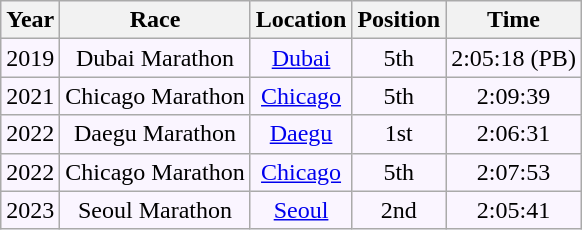<table class="wikitable" style="text-align:center; background:#faf5ff;">
<tr>
<th>Year</th>
<th>Race</th>
<th>Location</th>
<th>Position</th>
<th>Time</th>
</tr>
<tr>
<td>2019</td>
<td>Dubai Marathon</td>
<td><a href='#'>Dubai</a></td>
<td>5th</td>
<td>2:05:18 (PB)</td>
</tr>
<tr>
<td>2021</td>
<td>Chicago Marathon</td>
<td><a href='#'>Chicago</a></td>
<td>5th</td>
<td>2:09:39</td>
</tr>
<tr>
<td>2022</td>
<td>Daegu Marathon</td>
<td><a href='#'>Daegu</a></td>
<td>1st</td>
<td>2:06:31</td>
</tr>
<tr>
<td>2022</td>
<td>Chicago Marathon</td>
<td><a href='#'>Chicago</a></td>
<td>5th</td>
<td>2:07:53</td>
</tr>
<tr>
<td>2023</td>
<td>Seoul Marathon</td>
<td><a href='#'>Seoul</a></td>
<td>2nd</td>
<td>2:05:41</td>
</tr>
</table>
